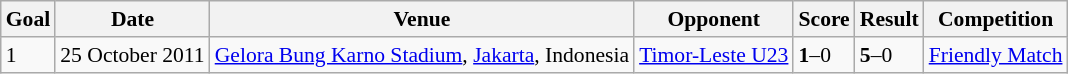<table class="wikitable" style="font-size:90%">
<tr>
<th>Goal</th>
<th>Date</th>
<th>Venue</th>
<th>Opponent</th>
<th>Score</th>
<th>Result</th>
<th>Competition</th>
</tr>
<tr>
<td>1</td>
<td>25 October 2011</td>
<td><a href='#'>Gelora Bung Karno Stadium</a>, <a href='#'>Jakarta</a>, Indonesia</td>
<td> <a href='#'>Timor-Leste U23</a></td>
<td><strong>1</strong>–0</td>
<td><strong>5</strong>–0</td>
<td><a href='#'>Friendly Match</a></td>
</tr>
</table>
